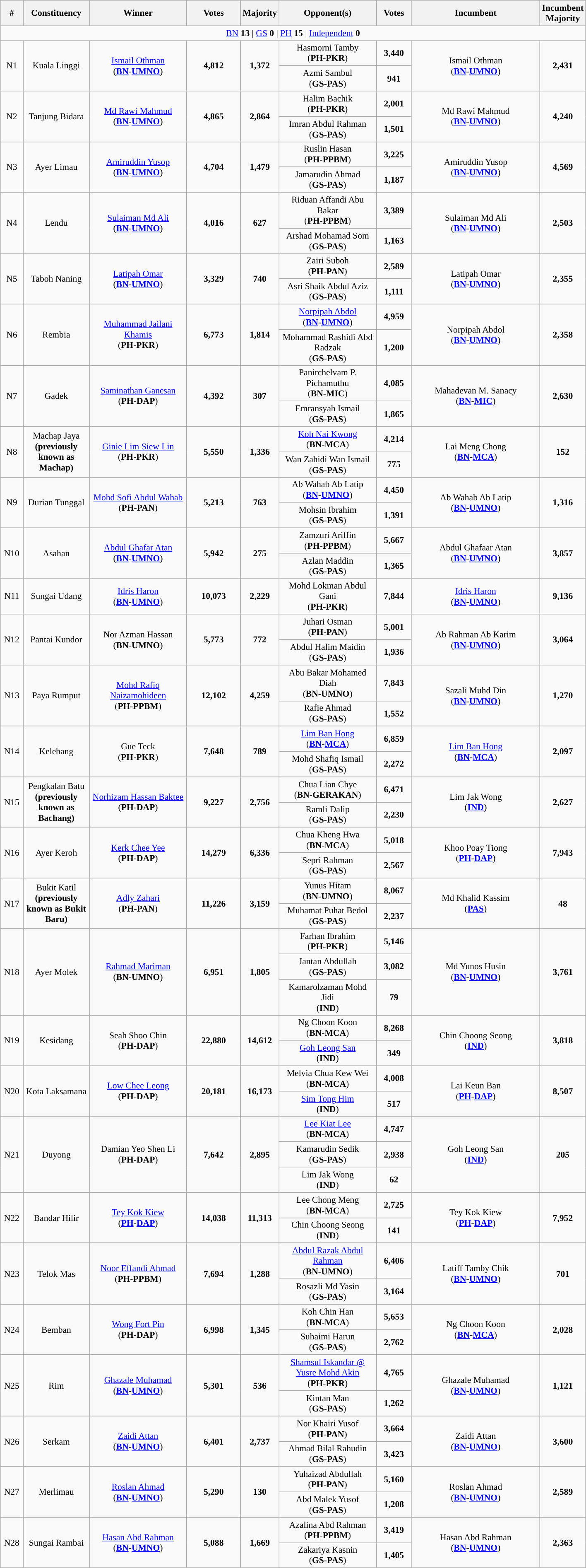<table class="wikitable" style="text-align:center; font-size:90%">
<tr>
<th width="30">#</th>
<th width="100">Constituency</th>
<th width="150">Winner</th>
<th width="80">Votes</th>
<th width="50">Majority</th>
<th width="150">Opponent(s)</th>
<th width="50">Votes</th>
<th width="200">Incumbent</th>
<th width="50">Incumbent Majority</th>
</tr>
<tr>
<td colspan="14"><a href='#'>BN</a> <strong>13</strong> | <a href='#'>GS</a> <strong>0</strong> | <a href='#'>PH</a> <strong>15</strong> | <a href='#'>Independent</a> <strong>0</strong></td>
</tr>
<tr align="center">
<td rowspan="2">N1</td>
<td rowspan="2">Kuala Linggi</td>
<td rowspan="2"><a href='#'>Ismail Othman</a> <br> (<strong><a href='#'>BN</a></strong>-<strong><a href='#'>UMNO</a></strong>)</td>
<td rowspan="2"><strong>4,812</strong></td>
<td rowspan="2"><strong>1,372</strong></td>
<td>Hasmorni Tamby <br>  (<strong>PH</strong>-<strong>PKR</strong>)</td>
<td><strong>3,440</strong></td>
<td rowspan="2">Ismail Othman <br> (<strong><a href='#'>BN</a></strong>-<strong><a href='#'>UMNO</a></strong>)</td>
<td rowspan="2"><strong>2,431</strong></td>
</tr>
<tr>
<td>Azmi Sambul <br>  (<strong>GS</strong>-<strong>PAS</strong>)</td>
<td><strong>941</strong></td>
</tr>
<tr align="center">
<td rowspan="2">N2</td>
<td rowspan="2">Tanjung Bidara</td>
<td rowspan="2"><a href='#'>Md Rawi Mahmud</a> <br> (<strong><a href='#'>BN</a></strong>-<strong><a href='#'>UMNO</a></strong>)</td>
<td rowspan="2"><strong>4,865</strong></td>
<td rowspan="2"><strong>2,864</strong></td>
<td>Halim Bachik <br>  (<strong>PH</strong>-<strong>PKR</strong>)</td>
<td><strong>2,001</strong></td>
<td rowspan="2">Md Rawi Mahmud <br> (<strong><a href='#'>BN</a></strong>-<strong><a href='#'>UMNO</a></strong>)</td>
<td rowspan="2"><strong>4,240</strong></td>
</tr>
<tr>
<td>Imran Abdul Rahman <br>  (<strong>GS</strong>-<strong>PAS</strong>)</td>
<td><strong>1,501</strong></td>
</tr>
<tr align="center">
<td rowspan="2">N3</td>
<td rowspan="2">Ayer Limau</td>
<td rowspan="2"><a href='#'>Amiruddin Yusop</a> <br> (<strong><a href='#'>BN</a></strong>-<strong><a href='#'>UMNO</a></strong>)</td>
<td rowspan="2"><strong>4,704</strong></td>
<td rowspan="2"><strong>1,479</strong></td>
<td>Ruslin Hasan <br>  (<strong>PH</strong>-<strong>PPBM</strong>)</td>
<td><strong>3,225</strong></td>
<td rowspan="2">Amiruddin Yusop <br> (<strong><a href='#'>BN</a></strong>-<strong><a href='#'>UMNO</a></strong>)</td>
<td rowspan="2"><strong>4,569</strong></td>
</tr>
<tr>
<td>Jamarudin Ahmad <br>  (<strong>GS</strong>-<strong>PAS</strong>)</td>
<td><strong>1,187</strong></td>
</tr>
<tr align="center">
<td rowspan="2">N4</td>
<td rowspan="2">Lendu</td>
<td rowspan="2"><a href='#'>Sulaiman Md Ali</a> <br> (<strong><a href='#'>BN</a></strong>-<strong><a href='#'>UMNO</a></strong>)</td>
<td rowspan="2"><strong>4,016</strong></td>
<td rowspan="2"><strong>627</strong></td>
<td>Riduan Affandi Abu Bakar <br>  (<strong>PH</strong>-<strong>PPBM</strong>)</td>
<td><strong>3,389</strong></td>
<td rowspan="2">Sulaiman Md Ali <br> (<strong><a href='#'>BN</a></strong>-<strong><a href='#'>UMNO</a></strong>)</td>
<td rowspan="2"><strong>2,503</strong></td>
</tr>
<tr>
<td>Arshad Mohamad Som <br>  (<strong>GS</strong>-<strong>PAS</strong>)</td>
<td><strong>1,163</strong></td>
</tr>
<tr align="center">
<td rowspan="2">N5</td>
<td rowspan="2">Taboh Naning</td>
<td rowspan="2"><a href='#'>Latipah Omar</a> <br> (<strong><a href='#'>BN</a></strong>-<strong><a href='#'>UMNO</a></strong>)</td>
<td rowspan="2"><strong>3,329</strong></td>
<td rowspan="2"><strong>740</strong></td>
<td>Zairi Suboh <br>  (<strong>PH</strong>-<strong>PAN</strong>)</td>
<td><strong>2,589</strong></td>
<td rowspan="2">Latipah Omar <br> (<strong><a href='#'>BN</a></strong>-<strong><a href='#'>UMNO</a></strong>)</td>
<td rowspan="2"><strong>2,355</strong></td>
</tr>
<tr>
<td>Asri Shaik Abdul Aziz <br>  (<strong>GS</strong>-<strong>PAS</strong>)</td>
<td><strong>1,111</strong></td>
</tr>
<tr align="center">
<td rowspan="2">N6</td>
<td rowspan="2">Rembia</td>
<td rowspan="2"><a href='#'>Muhammad Jailani Khamis</a> <br>  (<strong>PH</strong>-<strong>PKR</strong>)</td>
<td rowspan="2"><strong>6,773</strong></td>
<td rowspan="2"><strong>1,814</strong></td>
<td><a href='#'>Norpipah Abdol</a> <br> (<strong><a href='#'>BN</a></strong>-<strong><a href='#'>UMNO</a></strong>)</td>
<td><strong>4,959</strong></td>
<td rowspan="2">Norpipah Abdol <br> (<strong><a href='#'>BN</a></strong>-<strong><a href='#'>UMNO</a></strong>)</td>
<td rowspan="2"><strong>2,358</strong></td>
</tr>
<tr>
<td>Mohammad Rashidi Abd Radzak <br>  (<strong>GS</strong>-<strong>PAS</strong>)</td>
<td><strong>1,200</strong></td>
</tr>
<tr align="center">
<td rowspan="2">N7</td>
<td rowspan="2">Gadek</td>
<td rowspan="2"><a href='#'>Saminathan Ganesan</a> <br>  (<strong>PH</strong>-<strong>DAP</strong>)</td>
<td rowspan="2"><strong>4,392</strong></td>
<td rowspan="2"><strong>307</strong></td>
<td>Panirchelvam P. Pichamuthu <br>  (<strong>BN</strong>-<strong>MIC</strong>)</td>
<td><strong>4,085</strong></td>
<td rowspan="2">Mahadevan M. Sanacy <br> (<strong><a href='#'>BN</a></strong>-<strong><a href='#'>MIC</a></strong>)</td>
<td rowspan="2"><strong>2,630</strong></td>
</tr>
<tr>
<td>Emransyah Ismail <br>  (<strong>GS</strong>-<strong>PAS</strong>)</td>
<td><strong>1,865</strong></td>
</tr>
<tr align="center">
<td rowspan="2">N8</td>
<td rowspan="2">Machap Jaya <strong>(previously known as Machap)</strong></td>
<td rowspan="2"><a href='#'>Ginie Lim Siew Lin</a> <br>  (<strong>PH</strong>-<strong>PKR</strong>)</td>
<td rowspan="2"><strong>5,550</strong></td>
<td rowspan="2"><strong>1,336</strong></td>
<td><a href='#'>Koh Nai Kwong</a> <br>  (<strong>BN</strong>-<strong>MCA</strong>)</td>
<td><strong>4,214</strong></td>
<td rowspan="2">Lai Meng Chong <br> (<strong><a href='#'>BN</a></strong>-<strong><a href='#'>MCA</a></strong>)</td>
<td rowspan="2"><strong>152</strong></td>
</tr>
<tr>
<td>Wan Zahidi Wan Ismail <br>  (<strong>GS</strong>-<strong>PAS</strong>)</td>
<td><strong>775</strong></td>
</tr>
<tr align="center">
<td rowspan="2">N9</td>
<td rowspan="2">Durian Tunggal</td>
<td rowspan="2"><a href='#'>Mohd Sofi Abdul Wahab</a> <br>  (<strong>PH</strong>-<strong>PAN</strong>)</td>
<td rowspan="2"><strong>5,213</strong></td>
<td rowspan="2"><strong>763</strong></td>
<td>Ab Wahab Ab Latip <br> (<strong><a href='#'>BN</a></strong>-<strong><a href='#'>UMNO</a></strong>)</td>
<td><strong>4,450</strong></td>
<td rowspan="2">Ab Wahab Ab Latip <br> (<strong><a href='#'>BN</a></strong>-<strong><a href='#'>UMNO</a></strong>)</td>
<td rowspan="2"><strong>1,316</strong></td>
</tr>
<tr>
<td>Mohsin Ibrahim <br>  (<strong>GS</strong>-<strong>PAS</strong>)</td>
<td><strong>1,391</strong></td>
</tr>
<tr align="center">
<td rowspan="2">N10</td>
<td rowspan="2">Asahan</td>
<td rowspan="2"><a href='#'>Abdul Ghafar Atan</a> <br> (<strong><a href='#'>BN</a></strong>-<strong><a href='#'>UMNO</a></strong>)</td>
<td rowspan="2"><strong>5,942</strong></td>
<td rowspan="2"><strong>275</strong></td>
<td>Zamzuri Ariffin <br>  (<strong>PH</strong>-<strong>PPBM</strong>)</td>
<td><strong>5,667</strong></td>
<td rowspan="2">Abdul Ghafaar Atan <br> (<strong><a href='#'>BN</a></strong>-<strong><a href='#'>UMNO</a></strong>)</td>
<td rowspan="2"><strong>3,857</strong></td>
</tr>
<tr>
<td>Azlan Maddin <br>  (<strong>GS</strong>-<strong>PAS</strong>)</td>
<td><strong>1,365</strong></td>
</tr>
<tr align="center">
<td>N11</td>
<td>Sungai Udang</td>
<td><a href='#'>Idris Haron</a> <br> (<strong><a href='#'>BN</a></strong>-<strong><a href='#'>UMNO</a></strong>)</td>
<td><strong>10,073</strong></td>
<td><strong>2,229</strong></td>
<td>Mohd Lokman Abdul Gani <br>  (<strong>PH</strong>-<strong>PKR</strong>)</td>
<td><strong>7,844</strong></td>
<td><a href='#'>Idris Haron</a> <br> (<strong><a href='#'>BN</a></strong>-<strong><a href='#'>UMNO</a></strong>)</td>
<td><strong>9,136</strong></td>
</tr>
<tr align="center">
<td rowspan="2">N12</td>
<td rowspan="2">Pantai Kundor</td>
<td rowspan="2">Nor Azman Hassan <br>  (<strong>BN</strong>-<strong>UMNO</strong>)</td>
<td rowspan="2"><strong>5,773</strong></td>
<td rowspan="2"><strong>772</strong></td>
<td>Juhari Osman <br>  (<strong>PH</strong>-<strong>PAN</strong>)</td>
<td><strong>5,001</strong></td>
<td rowspan="2">Ab Rahman Ab Karim <br> (<strong><a href='#'>BN</a></strong>-<strong><a href='#'>UMNO</a></strong>)</td>
<td rowspan="2"><strong>3,064</strong></td>
</tr>
<tr>
<td>Abdul Halim Maidin <br>  (<strong>GS</strong>-<strong>PAS</strong>)</td>
<td><strong>1,936</strong></td>
</tr>
<tr align="center">
<td rowspan="2">N13</td>
<td rowspan="2">Paya Rumput</td>
<td rowspan="2"><a href='#'>Mohd Rafiq Naizamohideen</a> <br>  (<strong>PH</strong>-<strong>PPBM</strong>)</td>
<td rowspan="2"><strong>12,102</strong></td>
<td rowspan="2"><strong>4,259</strong></td>
<td>Abu Bakar Mohamed Diah <br>  (<strong>BN</strong>-<strong>UMNO</strong>)</td>
<td><strong>7,843</strong></td>
<td rowspan="2">Sazali Muhd Din <br> (<strong><a href='#'>BN</a></strong>-<strong><a href='#'>UMNO</a></strong>)</td>
<td rowspan="2"><strong>1,270</strong></td>
</tr>
<tr>
<td>Rafie Ahmad <br>  (<strong>GS</strong>-<strong>PAS</strong>)</td>
<td><strong>1,552</strong></td>
</tr>
<tr align="center">
<td rowspan="2">N14</td>
<td rowspan="2">Kelebang</td>
<td rowspan="2">Gue Teck <br>  (<strong>PH</strong>-<strong>PKR</strong>)</td>
<td rowspan="2"><strong>7,648</strong></td>
<td rowspan="2"><strong>789</strong></td>
<td><a href='#'>Lim Ban Hong</a> <br> (<strong><a href='#'>BN</a></strong>-<strong><a href='#'>MCA</a></strong>)</td>
<td><strong>6,859</strong></td>
<td rowspan="2"><a href='#'>Lim Ban Hong</a> <br> (<strong><a href='#'>BN</a></strong>-<strong><a href='#'>MCA</a></strong>)</td>
<td rowspan="2"><strong>2,097</strong></td>
</tr>
<tr>
<td>Mohd Shafiq Ismail <br>  (<strong>GS</strong>-<strong>PAS</strong>)</td>
<td><strong>2,272</strong></td>
</tr>
<tr align="center">
<td rowspan="2">N15</td>
<td rowspan="2">Pengkalan Batu <strong>(previously known as Bachang)</strong></td>
<td rowspan="2"><a href='#'>Norhizam Hassan Baktee</a> <br>  (<strong>PH</strong>-<strong>DAP</strong>)</td>
<td rowspan="2"><strong>9,227</strong></td>
<td rowspan="2"><strong>2,756</strong></td>
<td>Chua Lian Chye <br>  (<strong>BN</strong>-<strong>GERAKAN</strong>)</td>
<td><strong>6,471</strong></td>
<td rowspan="2">Lim Jak Wong <br>(<strong><a href='#'>IND</a></strong>)</td>
<td rowspan="2"><strong>2,627</strong></td>
</tr>
<tr>
<td>Ramli Dalip <br>  (<strong>GS</strong>-<strong>PAS</strong>)</td>
<td><strong>2,230</strong></td>
</tr>
<tr align="center">
<td rowspan="2">N16</td>
<td rowspan="2">Ayer Keroh</td>
<td rowspan="2"><a href='#'>Kerk Chee Yee</a> <br>  (<strong>PH</strong>-<strong>DAP</strong>)</td>
<td rowspan="2"><strong>14,279</strong></td>
<td rowspan="2"><strong>6,336</strong></td>
<td>Chua Kheng Hwa <br>  (<strong>BN</strong>-<strong>MCA</strong>)</td>
<td><strong>5,018</strong></td>
<td rowspan="2">Khoo Poay Tiong <br>(<strong><a href='#'>PH</a></strong>-<strong><a href='#'>DAP</a></strong>)</td>
<td rowspan="2"><strong>7,943</strong></td>
</tr>
<tr>
<td>Sepri Rahman <br>  (<strong>GS</strong>-<strong>PAS</strong>)</td>
<td><strong>2,567</strong></td>
</tr>
<tr align="center">
<td rowspan="2">N17</td>
<td rowspan="2">Bukit Katil <strong>(previously known as Bukit Baru)</strong></td>
<td rowspan="2"><a href='#'>Adly Zahari</a> <br>  (<strong>PH</strong>-<strong>PAN</strong>)</td>
<td rowspan="2"><strong>11,226</strong></td>
<td rowspan="2"><strong>3,159</strong></td>
<td>Yunus Hitam <br> (<strong>BN</strong>-<strong>UMNO</strong>)</td>
<td><strong>8,067</strong></td>
<td rowspan="2">Md Khalid Kassim <br> (<strong><a href='#'>PAS</a></strong>)</td>
<td rowspan="2"><strong>48</strong></td>
</tr>
<tr>
<td>Muhamat Puhat Bedol <br>  (<strong>GS</strong>-<strong>PAS</strong>)</td>
<td><strong>2,237</strong></td>
</tr>
<tr align="center">
<td rowspan="3">N18</td>
<td rowspan="3">Ayer Molek</td>
<td rowspan="3"><a href='#'>Rahmad Mariman</a> <br>  (<strong>BN</strong>-<strong>UMNO</strong>)</td>
<td rowspan="3"><strong>6,951</strong></td>
<td rowspan="3"><strong>1,805</strong></td>
<td>Farhan Ibrahim <br>  (<strong>PH</strong>-<strong>PKR</strong>)</td>
<td><strong>5,146</strong></td>
<td rowspan="3">Md Yunos Husin <br> (<strong><a href='#'>BN</a></strong>-<strong><a href='#'>UMNO</a></strong>)</td>
<td rowspan="3"><strong>3,761</strong></td>
</tr>
<tr>
<td>Jantan Abdullah <br>  (<strong>GS</strong>-<strong>PAS</strong>)</td>
<td><strong>3,082</strong></td>
</tr>
<tr>
<td>Kamarolzaman Mohd Jidi <br>  (<strong>IND</strong>)</td>
<td><strong>79</strong></td>
</tr>
<tr align="center">
<td rowspan="2">N19</td>
<td rowspan="2">Kesidang</td>
<td rowspan="2">Seah Shoo Chin <br>  (<strong>PH</strong>-<strong>DAP</strong>)</td>
<td rowspan="2"><strong>22,880</strong></td>
<td rowspan="2"><strong>14,612</strong></td>
<td>Ng Choon Koon <br>  (<strong>BN</strong>-<strong>MCA</strong>)</td>
<td><strong>8,268</strong></td>
<td rowspan="2">Chin Choong Seong <br>(<strong><a href='#'>IND</a></strong>)</td>
<td rowspan="2"><strong>3,818</strong></td>
</tr>
<tr>
<td><a href='#'>Goh Leong San</a> <br>  (<strong>IND</strong>)</td>
<td><strong>349</strong></td>
</tr>
<tr align="center">
<td rowspan="2">N20</td>
<td rowspan="2">Kota Laksamana</td>
<td rowspan="2"><a href='#'>Low Chee Leong</a> <br>  (<strong>PH</strong>-<strong>DAP</strong>)</td>
<td rowspan="2"><strong>20,181</strong></td>
<td rowspan="2"><strong>16,173</strong></td>
<td>Melvia Chua Kew Wei <br>  (<strong>BN</strong>-<strong>MCA</strong>)</td>
<td><strong>4,008</strong></td>
<td rowspan="2">Lai Keun Ban <br>(<strong><a href='#'>PH</a></strong>-<strong><a href='#'>DAP</a></strong>)</td>
<td rowspan="2"><strong>8,507</strong></td>
</tr>
<tr>
<td><a href='#'>Sim Tong Him</a> <br>  (<strong>IND</strong>)</td>
<td><strong>517</strong></td>
</tr>
<tr align="center">
<td rowspan="3">N21</td>
<td rowspan="3">Duyong</td>
<td rowspan="3">Damian Yeo Shen Li <br>  (<strong>PH</strong>-<strong>DAP</strong>)</td>
<td rowspan="3"><strong>7,642</strong></td>
<td rowspan="3"><strong>2,895</strong></td>
<td><a href='#'>Lee Kiat Lee</a> <br>  (<strong>BN</strong>-<strong>MCA</strong>)</td>
<td><strong>4,747</strong></td>
<td rowspan="3">Goh Leong San <br> (<strong><a href='#'>IND</a></strong>)</td>
<td rowspan="3"><strong>205</strong></td>
</tr>
<tr>
<td>Kamarudin Sedik  <br> (<strong>GS</strong>-<strong>PAS</strong>)</td>
<td><strong>2,938</strong></td>
</tr>
<tr>
<td>Lim Jak Wong <br>  (<strong>IND</strong>)</td>
<td><strong>62</strong></td>
</tr>
<tr align="center">
<td rowspan="2">N22</td>
<td rowspan="2">Bandar Hilir</td>
<td rowspan="2"><a href='#'>Tey Kok Kiew</a> <br>(<strong><a href='#'>PH</a></strong>-<strong><a href='#'>DAP</a></strong>)</td>
<td rowspan="2"><strong>14,038</strong></td>
<td rowspan="2"><strong>11,313</strong></td>
<td>Lee Chong Meng <br>  (<strong>BN</strong>-<strong>MCA</strong>)</td>
<td><strong>2,725</strong></td>
<td rowspan="2">Tey Kok Kiew <br>(<strong><a href='#'>PH</a></strong>-<strong><a href='#'>DAP</a></strong>)</td>
<td rowspan="2"><strong>7,952</strong></td>
</tr>
<tr>
<td>Chin Choong Seong <br>  (<strong>IND</strong>)</td>
<td><strong>141</strong></td>
</tr>
<tr align="center">
<td rowspan="2">N23</td>
<td rowspan="2">Telok Mas</td>
<td rowspan="2"><a href='#'>Noor Effandi Ahmad</a> <br>  (<strong>PH</strong>-<strong>PPBM</strong>)</td>
<td rowspan="2"><strong>7,694</strong></td>
<td rowspan="2"><strong>1,288</strong></td>
<td><a href='#'>Abdul Razak Abdul Rahman</a> <br>  (<strong>BN</strong>-<strong>UMNO</strong>)</td>
<td><strong>6,406</strong></td>
<td rowspan="2">Latiff Tamby Chik <br> (<strong><a href='#'>BN</a></strong>-<strong><a href='#'>UMNO</a></strong>)</td>
<td rowspan="2"><strong>701</strong></td>
</tr>
<tr>
<td>Rosazli Md Yasin <br>  (<strong>GS</strong>-<strong>PAS</strong>)</td>
<td><strong>3,164</strong></td>
</tr>
<tr align="center">
<td rowspan="2">N24</td>
<td rowspan="2">Bemban</td>
<td rowspan="2"><a href='#'>Wong Fort Pin</a> <br>  (<strong>PH</strong>-<strong>DAP</strong>)</td>
<td rowspan="2"><strong>6,998</strong></td>
<td rowspan="2"><strong>1,345</strong></td>
<td>Koh Chin Han <br>  (<strong>BN</strong>-<strong>MCA</strong>)</td>
<td><strong>5,653</strong></td>
<td rowspan="2">Ng Choon Koon <br> (<strong><a href='#'>BN</a></strong>-<strong><a href='#'>MCA</a></strong>)</td>
<td rowspan="2"><strong>2,028</strong></td>
</tr>
<tr>
<td>Suhaimi Harun <br>  (<strong>GS</strong>-<strong>PAS</strong>)</td>
<td><strong>2,762</strong></td>
</tr>
<tr align="center">
<td rowspan="2">N25</td>
<td rowspan="2">Rim</td>
<td rowspan="2"><a href='#'>Ghazale Muhamad</a> <br> (<strong><a href='#'>BN</a></strong>-<strong><a href='#'>UMNO</a></strong>)</td>
<td rowspan="2"><strong>5,301</strong></td>
<td rowspan="2"><strong>536</strong></td>
<td><a href='#'>Shamsul Iskandar @ Yusre Mohd Akin</a><br>  (<strong>PH</strong>-<strong>PKR</strong>)</td>
<td><strong>4,765</strong></td>
<td rowspan="2">Ghazale Muhamad <br> (<strong><a href='#'>BN</a></strong>-<strong><a href='#'>UMNO</a></strong>)</td>
<td rowspan="2"><strong>1,121</strong></td>
</tr>
<tr>
<td>Kintan Man <br>  (<strong>GS</strong>-<strong>PAS</strong>)</td>
<td><strong>1,262</strong></td>
</tr>
<tr align="center">
<td rowspan="2">N26</td>
<td rowspan="2">Serkam</td>
<td rowspan="2"><a href='#'>Zaidi Attan</a> <br> (<strong><a href='#'>BN</a></strong>-<strong><a href='#'>UMNO</a></strong>)</td>
<td rowspan="2"><strong>6,401</strong></td>
<td rowspan="2"><strong>2,737</strong></td>
<td>Nor Khairi Yusof <br>  (<strong>PH</strong>-<strong>PAN</strong>)</td>
<td><strong>3,664</strong></td>
<td rowspan="2">Zaidi Attan <br> (<strong><a href='#'>BN</a></strong>-<strong><a href='#'>UMNO</a></strong>)</td>
<td rowspan="2"><strong>3,600</strong></td>
</tr>
<tr>
<td>Ahmad Bilal Rahudin <br>  (<strong>GS</strong>-<strong>PAS</strong>)</td>
<td><strong>3,423</strong></td>
</tr>
<tr align="center">
<td rowspan="2">N27</td>
<td rowspan="2">Merlimau</td>
<td rowspan="2"><a href='#'>Roslan Ahmad</a> <br> (<strong><a href='#'>BN</a></strong>-<strong><a href='#'>UMNO</a></strong>)</td>
<td rowspan="2"><strong>5,290</strong></td>
<td rowspan="2"><strong>130</strong></td>
<td>Yuhaizad Abdullah <br>  (<strong>PH</strong>-<strong>PAN</strong>)</td>
<td><strong>5,160</strong></td>
<td rowspan="2">Roslan Ahmad <br> (<strong><a href='#'>BN</a></strong>-<strong><a href='#'>UMNO</a></strong>)</td>
<td rowspan="2"><strong>2,589</strong></td>
</tr>
<tr>
<td>Abd Malek Yusof <br>  (<strong>GS</strong>-<strong>PAS</strong>)</td>
<td><strong>1,208</strong></td>
</tr>
<tr align="center">
<td rowspan="2">N28</td>
<td rowspan="2">Sungai Rambai</td>
<td rowspan="2"><a href='#'>Hasan Abd Rahman</a> <br> (<strong><a href='#'>BN</a></strong>-<strong><a href='#'>UMNO</a></strong>)</td>
<td rowspan="2"><strong>5,088</strong></td>
<td rowspan="2"><strong>1,669</strong></td>
<td>Azalina Abd Rahman <br>  (<strong>PH</strong>-<strong>PPBM</strong>)</td>
<td><strong>3,419</strong></td>
<td rowspan="2">Hasan Abd Rahman <br> (<strong><a href='#'>BN</a></strong>-<strong><a href='#'>UMNO</a></strong>)</td>
<td rowspan="2"><strong>2,363</strong></td>
</tr>
<tr>
<td>Zakariya Kasnin <br>  (<strong>GS</strong>-<strong>PAS</strong>)</td>
<td><strong>1,405</strong></td>
</tr>
</table>
